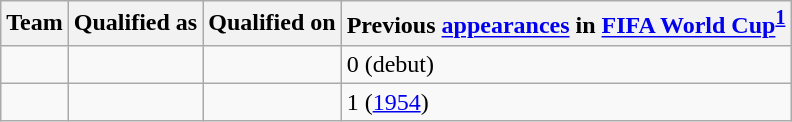<table class="wikitable sortable">
<tr>
<th>Team</th>
<th>Qualified as</th>
<th>Qualified on</th>
<th data-sort-type="number">Previous <a href='#'>appearances</a> in <a href='#'>FIFA World Cup</a><sup><strong><a href='#'>1</a></strong></sup></th>
</tr>
<tr>
<td></td>
<td></td>
<td></td>
<td>0 (debut)</td>
</tr>
<tr>
<td></td>
<td></td>
<td></td>
<td>1 (<a href='#'>1954</a>)</td>
</tr>
</table>
